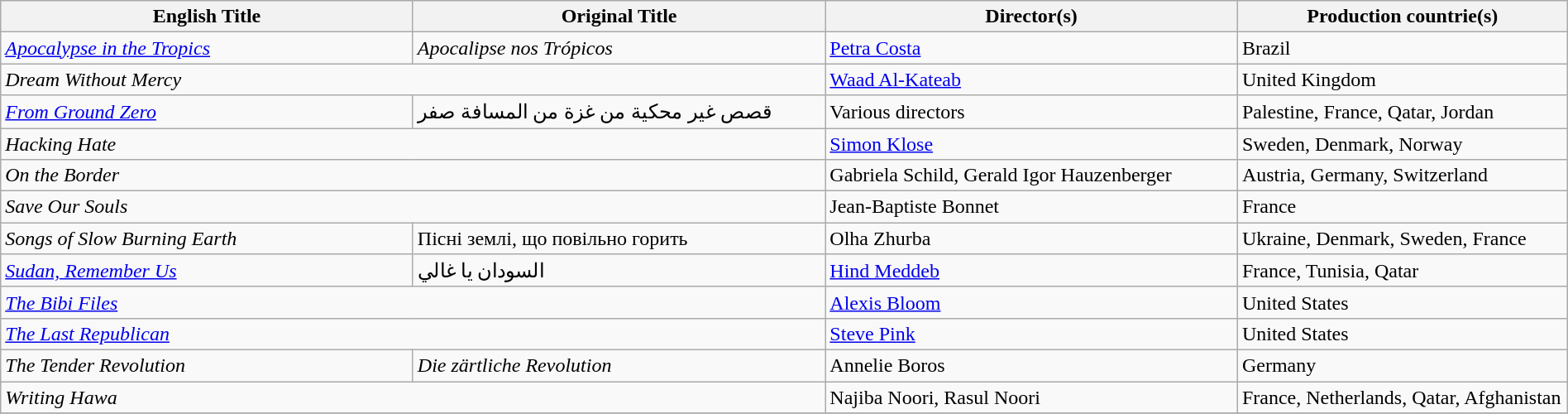<table class="wikitable" style="width:100%; margin-bottom:4px">
<tr>
<th scope="col" width="25%">English Title</th>
<th scope="col" width="25%">Original Title</th>
<th scope="col" width="25%">Director(s)</th>
<th scope="col" width="20%">Production countrie(s)</th>
</tr>
<tr>
<td><em><a href='#'>Apocalypse in the Tropics</a></em></td>
<td><em>Apocalipse nos Trópicos</em></td>
<td><a href='#'>Petra Costa</a></td>
<td>Brazil</td>
</tr>
<tr>
<td colspan="2"><em>Dream Without Mercy</em></td>
<td><a href='#'>Waad Al-Kateab</a></td>
<td>United Kingdom</td>
</tr>
<tr>
<td><em><a href='#'>From Ground Zero</a></em></td>
<td>قصص غير محكية من غزة من المسافة صفر</td>
<td>Various directors</td>
<td>Palestine, France, Qatar, Jordan</td>
</tr>
<tr>
<td colspan="2"><em>Hacking Hate</em></td>
<td><a href='#'>Simon Klose</a></td>
<td>Sweden, Denmark, Norway</td>
</tr>
<tr>
<td colspan="2"><em>On the Border</em></td>
<td>Gabriela Schild, Gerald Igor Hauzenberger</td>
<td>Austria, Germany, Switzerland</td>
</tr>
<tr>
<td colspan="2"><em>Save Our Souls</em></td>
<td>Jean-Baptiste Bonnet</td>
<td>France</td>
</tr>
<tr>
<td><em>Songs of Slow Burning Earth</em></td>
<td>Пісні землі, що повільно горить</td>
<td>Olha Zhurba</td>
<td>Ukraine, Denmark, Sweden, France</td>
</tr>
<tr>
<td><em><a href='#'>Sudan, Remember Us</a></em></td>
<td>السودان يا غالي</td>
<td><a href='#'>Hind Meddeb</a></td>
<td>France, Tunisia, Qatar</td>
</tr>
<tr>
<td colspan="2"><em><a href='#'>The Bibi Files</a></em></td>
<td><a href='#'>Alexis Bloom</a></td>
<td>United States</td>
</tr>
<tr>
<td colspan="2"><em><a href='#'>The Last Republican</a></em></td>
<td><a href='#'>Steve Pink</a></td>
<td>United States</td>
</tr>
<tr>
<td><em>The Tender Revolution</em></td>
<td><em>Die zärtliche Revolution</em></td>
<td>Annelie Boros</td>
<td>Germany</td>
</tr>
<tr>
<td colspan="2"><em>Writing Hawa</em></td>
<td>Najiba Noori, Rasul Noori</td>
<td>France, Netherlands, Qatar, Afghanistan</td>
</tr>
<tr>
</tr>
</table>
